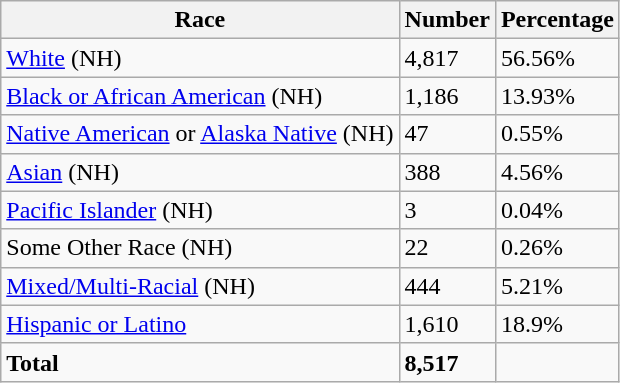<table class="wikitable">
<tr>
<th>Race</th>
<th>Number</th>
<th>Percentage</th>
</tr>
<tr>
<td><a href='#'>White</a> (NH)</td>
<td>4,817</td>
<td>56.56%</td>
</tr>
<tr>
<td><a href='#'>Black or African American</a> (NH)</td>
<td>1,186</td>
<td>13.93%</td>
</tr>
<tr>
<td><a href='#'>Native American</a> or <a href='#'>Alaska Native</a> (NH)</td>
<td>47</td>
<td>0.55%</td>
</tr>
<tr>
<td><a href='#'>Asian</a> (NH)</td>
<td>388</td>
<td>4.56%</td>
</tr>
<tr>
<td><a href='#'>Pacific Islander</a> (NH)</td>
<td>3</td>
<td>0.04%</td>
</tr>
<tr>
<td>Some Other Race (NH)</td>
<td>22</td>
<td>0.26%</td>
</tr>
<tr>
<td><a href='#'>Mixed/Multi-Racial</a> (NH)</td>
<td>444</td>
<td>5.21%</td>
</tr>
<tr>
<td><a href='#'>Hispanic or Latino</a></td>
<td>1,610</td>
<td>18.9%</td>
</tr>
<tr>
<td><strong>Total</strong></td>
<td><strong>8,517</strong></td>
<td></td>
</tr>
</table>
